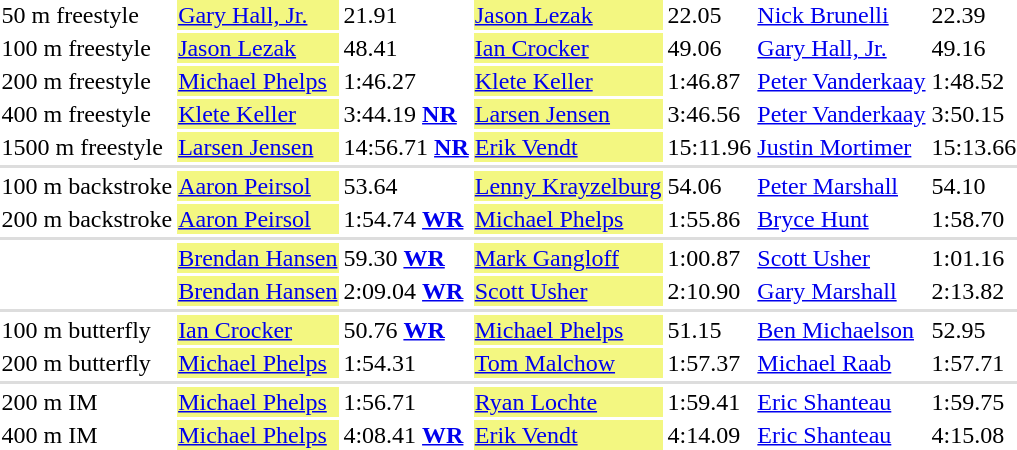<table>
<tr valign="top">
<td>50 m freestyle</td>
<td bgcolor=#F3F781><a href='#'>Gary Hall, Jr.</a></td>
<td>21.91</td>
<td bgcolor=#F3F781><a href='#'>Jason Lezak</a></td>
<td>22.05</td>
<td><a href='#'>Nick Brunelli</a></td>
<td>22.39</td>
</tr>
<tr valign="top">
<td>100 m freestyle</td>
<td bgcolor=#F3F781><a href='#'>Jason Lezak</a></td>
<td>48.41</td>
<td bgcolor=#F3F781><a href='#'>Ian Crocker</a></td>
<td>49.06</td>
<td><a href='#'>Gary Hall, Jr.</a></td>
<td>49.16</td>
</tr>
<tr valign="top">
<td>200 m freestyle</td>
<td bgcolor=#F3F781><a href='#'>Michael Phelps</a></td>
<td>1:46.27</td>
<td bgcolor=#F3F781><a href='#'>Klete Keller</a></td>
<td>1:46.87</td>
<td><a href='#'>Peter Vanderkaay</a></td>
<td>1:48.52</td>
</tr>
<tr valign="top">
<td>400 m freestyle</td>
<td bgcolor=#F3F781><a href='#'>Klete Keller</a></td>
<td>3:44.19 <strong><a href='#'>NR</a></strong></td>
<td bgcolor=#F3F781><a href='#'>Larsen Jensen</a></td>
<td>3:46.56</td>
<td><a href='#'>Peter Vanderkaay</a></td>
<td>3:50.15</td>
</tr>
<tr valign="top">
<td>1500 m freestyle</td>
<td bgcolor=#F3F781><a href='#'>Larsen Jensen</a></td>
<td>14:56.71 <strong><a href='#'>NR</a></strong></td>
<td bgcolor=#F3F781><a href='#'>Erik Vendt</a></td>
<td>15:11.96</td>
<td><a href='#'>Justin Mortimer</a></td>
<td>15:13.66</td>
</tr>
<tr bgcolor=#DDDDDD>
<td colspan=7></td>
</tr>
<tr valign="top">
<td>100 m backstroke</td>
<td bgcolor=#F3F781><a href='#'>Aaron Peirsol</a></td>
<td>53.64</td>
<td bgcolor=#F3F781><a href='#'>Lenny Krayzelburg</a></td>
<td>54.06</td>
<td><a href='#'>Peter Marshall</a></td>
<td>54.10</td>
</tr>
<tr valign="top">
<td>200 m backstroke</td>
<td bgcolor=#F3F781><a href='#'>Aaron Peirsol</a></td>
<td>1:54.74 <strong><a href='#'>WR</a></strong></td>
<td bgcolor=#F3F781><a href='#'>Michael Phelps</a></td>
<td>1:55.86</td>
<td><a href='#'>Bryce Hunt</a></td>
<td>1:58.70</td>
</tr>
<tr bgcolor=#DDDDDD>
<td colspan=7></td>
</tr>
<tr valign="top">
<td></td>
<td bgcolor=#F3F781><a href='#'>Brendan Hansen</a></td>
<td>59.30 <strong><a href='#'>WR</a></strong></td>
<td bgcolor=#F3F781><a href='#'>Mark Gangloff</a></td>
<td>1:00.87</td>
<td><a href='#'>Scott Usher</a></td>
<td>1:01.16</td>
</tr>
<tr valign="top">
<td></td>
<td bgcolor=#F3F781><a href='#'>Brendan Hansen</a></td>
<td>2:09.04 <strong><a href='#'>WR</a></strong></td>
<td bgcolor=#F3F781><a href='#'>Scott Usher</a></td>
<td>2:10.90</td>
<td><a href='#'>Gary Marshall</a></td>
<td>2:13.82</td>
</tr>
<tr bgcolor=#DDDDDD>
<td colspan=7></td>
</tr>
<tr valign="top">
<td>100 m butterfly</td>
<td bgcolor=#F3F781><a href='#'>Ian Crocker</a></td>
<td>50.76 <strong><a href='#'>WR</a></strong></td>
<td bgcolor=#F3F781><a href='#'>Michael Phelps</a></td>
<td>51.15</td>
<td><a href='#'>Ben Michaelson</a></td>
<td>52.95</td>
</tr>
<tr valign="top">
<td>200 m butterfly</td>
<td bgcolor=#F3F781><a href='#'>Michael Phelps</a></td>
<td>1:54.31</td>
<td bgcolor=#F3F781><a href='#'>Tom Malchow</a></td>
<td>1:57.37</td>
<td><a href='#'>Michael Raab</a></td>
<td>1:57.71</td>
</tr>
<tr bgcolor=#DDDDDD>
<td colspan=7></td>
</tr>
<tr valign="top">
<td>200 m IM</td>
<td bgcolor=#F3F781><a href='#'>Michael Phelps</a></td>
<td>1:56.71</td>
<td bgcolor=#F3F781><a href='#'>Ryan Lochte</a></td>
<td>1:59.41</td>
<td><a href='#'>Eric Shanteau</a></td>
<td>1:59.75</td>
</tr>
<tr valign="top">
<td>400 m IM</td>
<td bgcolor=#F3F781><a href='#'>Michael Phelps</a></td>
<td>4:08.41 <strong><a href='#'>WR</a></strong></td>
<td bgcolor=#F3F781><a href='#'>Erik Vendt</a></td>
<td>4:14.09</td>
<td><a href='#'>Eric Shanteau</a></td>
<td>4:15.08</td>
</tr>
</table>
